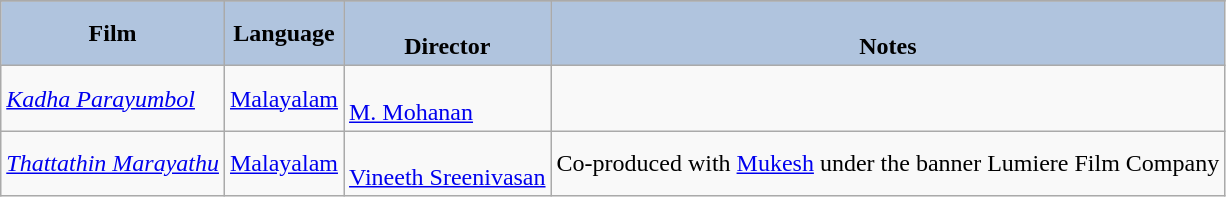<table class="wikitable">
<tr>
</tr>
<tr align="center">
<th style="background:#B0C4DE;">Film</th>
<th style="background:#B0C4DE;">Language</th>
<th style="background:#B0C4DE;"><br>Director</th>
<th style="background:#B0C4DE;"><br>Notes</th>
</tr>
<tr>
<td><em><a href='#'>Kadha Parayumbol</a></em></td>
<td><a href='#'>Malayalam</a></td>
<td><br><a href='#'>M. Mohanan</a></td>
<td></td>
</tr>
<tr>
<td><em><a href='#'>Thattathin Marayathu</a></em></td>
<td><a href='#'>Malayalam</a></td>
<td><br><a href='#'>Vineeth Sreenivasan</a></td>
<td>Co-produced with <a href='#'>Mukesh</a> under the banner Lumiere Film Company</td>
</tr>
</table>
